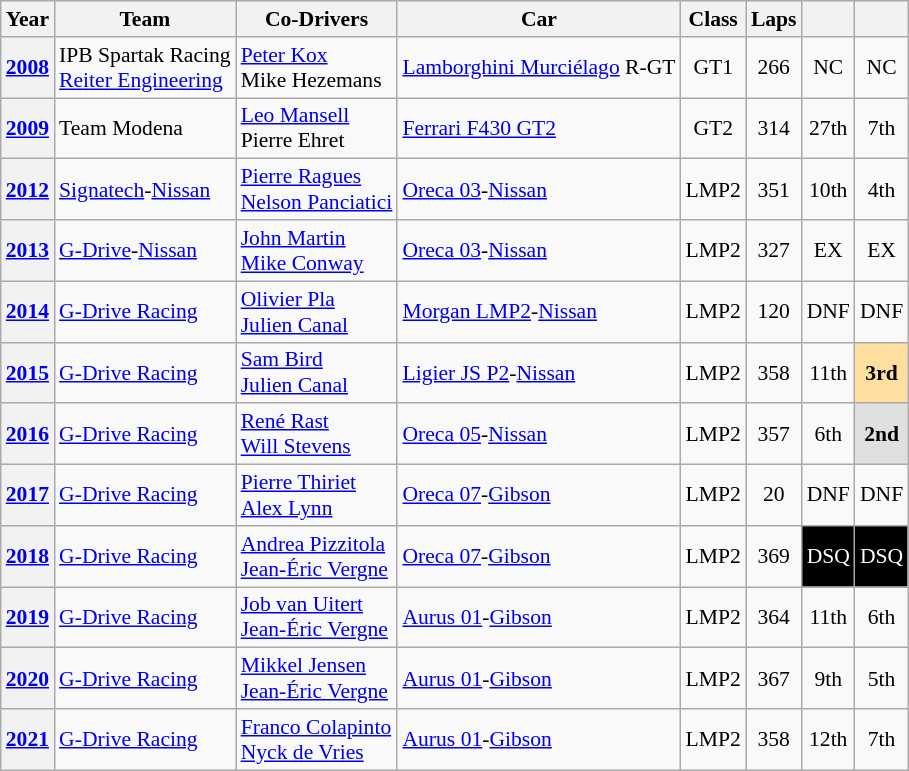<table class="wikitable" style="text-align:center; font-size:90%">
<tr>
<th>Year</th>
<th>Team</th>
<th>Co-Drivers</th>
<th>Car</th>
<th>Class</th>
<th>Laps</th>
<th></th>
<th></th>
</tr>
<tr>
<th><a href='#'>2008</a></th>
<td align="left"> IPB Spartak Racing<br> <a href='#'>Reiter Engineering</a></td>
<td align="left"> <a href='#'>Peter Kox</a><br> Mike Hezemans</td>
<td align="left"><a href='#'>Lamborghini Murciélago</a> R-GT</td>
<td>GT1</td>
<td>266</td>
<td>NC</td>
<td>NC</td>
</tr>
<tr>
<th><a href='#'>2009</a></th>
<td align="left"> Team Modena</td>
<td align="left"> <a href='#'>Leo Mansell</a><br> Pierre Ehret</td>
<td align="left"><a href='#'>Ferrari F430 GT2</a></td>
<td>GT2</td>
<td>314</td>
<td>27th</td>
<td>7th</td>
</tr>
<tr>
<th><a href='#'>2012</a></th>
<td align="left"> <a href='#'>Signatech</a>-<a href='#'>Nissan</a></td>
<td align="left"> <a href='#'>Pierre Ragues</a><br> <a href='#'>Nelson Panciatici</a></td>
<td align="left"><a href='#'>Oreca 03</a>-<a href='#'>Nissan</a></td>
<td>LMP2</td>
<td>351</td>
<td>10th</td>
<td>4th</td>
</tr>
<tr>
<th><a href='#'>2013</a></th>
<td align="left"> <a href='#'>G-Drive</a>-<a href='#'>Nissan</a></td>
<td align="left"> <a href='#'>John Martin</a><br> <a href='#'>Mike Conway</a></td>
<td align="left"><a href='#'>Oreca 03</a>-<a href='#'>Nissan</a></td>
<td>LMP2</td>
<td>327</td>
<td>EX</td>
<td>EX</td>
</tr>
<tr>
<th><a href='#'>2014</a></th>
<td align="left"> <a href='#'>G-Drive Racing</a></td>
<td align="left"> <a href='#'>Olivier Pla</a><br> <a href='#'>Julien Canal</a></td>
<td align="left"><a href='#'>Morgan LMP2</a>-<a href='#'>Nissan</a></td>
<td>LMP2</td>
<td>120</td>
<td>DNF</td>
<td>DNF</td>
</tr>
<tr>
<th><a href='#'>2015</a></th>
<td align="left"> <a href='#'>G-Drive Racing</a></td>
<td align="left"> <a href='#'>Sam Bird</a><br> <a href='#'>Julien Canal</a></td>
<td align="left"><a href='#'>Ligier JS P2</a>-<a href='#'>Nissan</a></td>
<td>LMP2</td>
<td>358</td>
<td>11th</td>
<td style="background:#FFDF9F;"><strong>3rd</strong></td>
</tr>
<tr>
<th><a href='#'>2016</a></th>
<td align="left"> <a href='#'>G-Drive Racing</a></td>
<td align="left"> <a href='#'>René Rast</a><br> <a href='#'>Will Stevens</a></td>
<td align="left"><a href='#'>Oreca 05</a>-<a href='#'>Nissan</a></td>
<td>LMP2</td>
<td>357</td>
<td>6th</td>
<td style="background:#DFDFDF;"><strong>2nd</strong></td>
</tr>
<tr>
<th><a href='#'>2017</a></th>
<td align="left"> <a href='#'>G-Drive Racing</a></td>
<td align="left"> <a href='#'>Pierre Thiriet</a><br> <a href='#'>Alex Lynn</a></td>
<td align="left"><a href='#'>Oreca 07</a>-<a href='#'>Gibson</a></td>
<td>LMP2</td>
<td>20</td>
<td>DNF</td>
<td>DNF</td>
</tr>
<tr>
<th><a href='#'>2018</a></th>
<td align="left"> <a href='#'>G-Drive Racing</a></td>
<td align="left"> <a href='#'>Andrea Pizzitola</a><br> <a href='#'>Jean-Éric Vergne</a></td>
<td align="left"><a href='#'>Oreca 07</a>-<a href='#'>Gibson</a></td>
<td>LMP2</td>
<td>369</td>
<td style="background:#000000; color:white">DSQ</td>
<td style="background:#000000; color:white">DSQ</td>
</tr>
<tr>
<th><a href='#'>2019</a></th>
<td align="left"> <a href='#'>G-Drive Racing</a></td>
<td align="left"> <a href='#'>Job van Uitert</a><br> <a href='#'>Jean-Éric Vergne</a></td>
<td align="left"><a href='#'>Aurus 01</a>-<a href='#'>Gibson</a></td>
<td>LMP2</td>
<td>364</td>
<td>11th</td>
<td>6th</td>
</tr>
<tr>
<th><a href='#'>2020</a></th>
<td align="left"> <a href='#'>G-Drive Racing</a></td>
<td align="left"> <a href='#'>Mikkel Jensen</a><br> <a href='#'>Jean-Éric Vergne</a></td>
<td align="left"><a href='#'>Aurus 01</a>-<a href='#'>Gibson</a></td>
<td>LMP2</td>
<td>367</td>
<td>9th</td>
<td>5th</td>
</tr>
<tr>
<th><a href='#'>2021</a></th>
<td align="left"> <a href='#'>G-Drive Racing</a></td>
<td align="left"> <a href='#'>Franco Colapinto</a><br> <a href='#'>Nyck de Vries</a></td>
<td align="left"><a href='#'>Aurus 01</a>-<a href='#'>Gibson</a></td>
<td>LMP2</td>
<td>358</td>
<td>12th</td>
<td>7th</td>
</tr>
</table>
